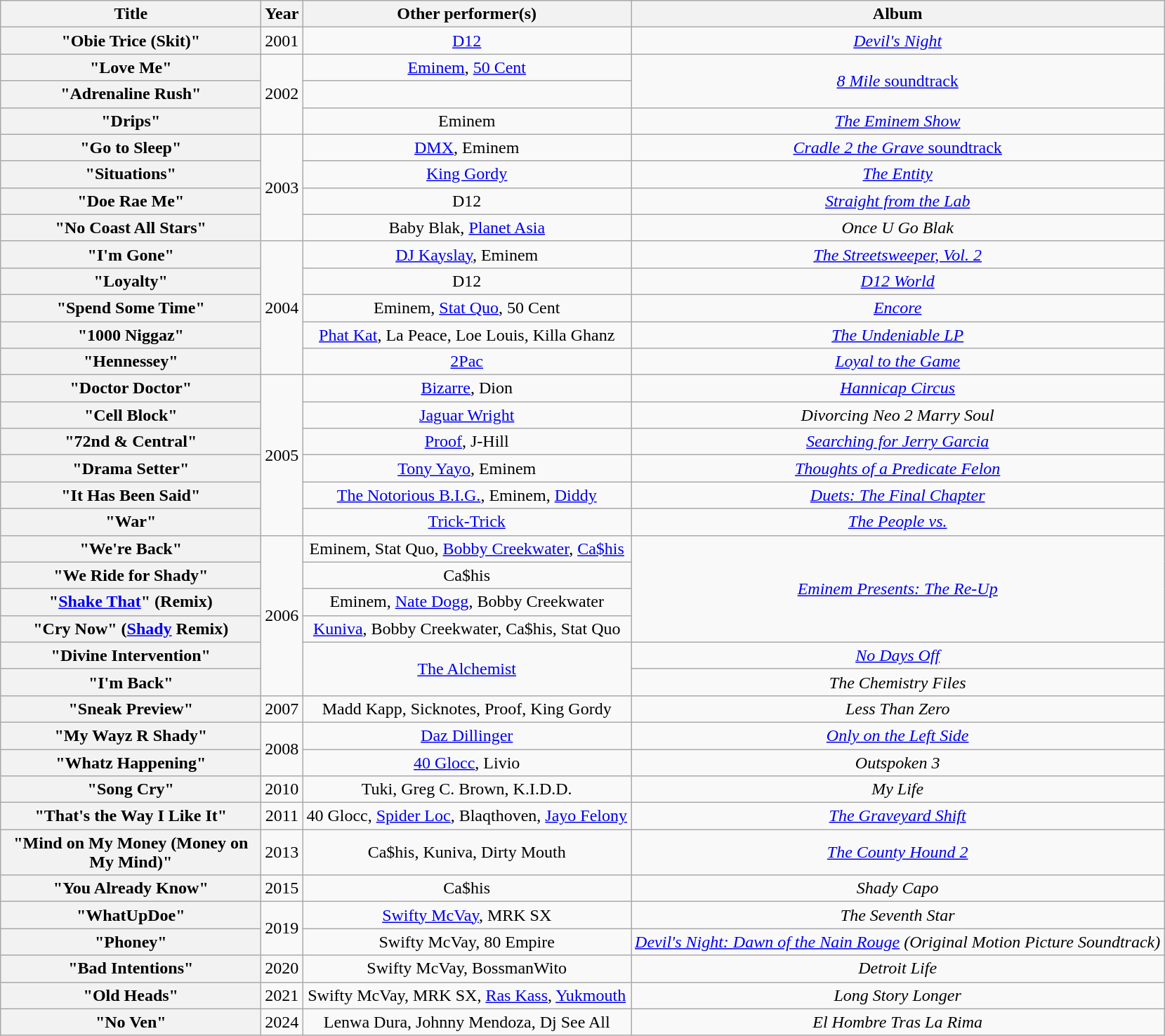<table class="wikitable plainrowheaders" style="text-align:center;">
<tr>
<th scope="col" style="width:15em;">Title</th>
<th scope="col">Year</th>
<th scope="col">Other performer(s)</th>
<th scope="col">Album</th>
</tr>
<tr>
<th scope="row">"Obie Trice (Skit)"</th>
<td>2001</td>
<td><a href='#'>D12</a></td>
<td><em><a href='#'>Devil's Night</a></em></td>
</tr>
<tr>
<th scope="row">"Love Me"</th>
<td rowspan="3">2002</td>
<td><a href='#'>Eminem</a>, <a href='#'>50 Cent</a></td>
<td rowspan="2"><a href='#'><em>8 Mile</em> soundtrack</a></td>
</tr>
<tr>
<th scope="row">"Adrenaline Rush"</th>
<td></td>
</tr>
<tr>
<th scope="row">"Drips"</th>
<td>Eminem</td>
<td><em><a href='#'>The Eminem Show</a></em></td>
</tr>
<tr>
<th scope="row">"Go to Sleep"</th>
<td rowspan="4">2003</td>
<td><a href='#'>DMX</a>, Eminem</td>
<td><a href='#'><em>Cradle 2 the Grave</em> soundtrack</a></td>
</tr>
<tr>
<th scope="row">"Situations"</th>
<td><a href='#'>King Gordy</a></td>
<td><em><a href='#'>The Entity</a></em></td>
</tr>
<tr>
<th scope="row">"Doe Rae Me"</th>
<td>D12</td>
<td><em><a href='#'>Straight from the Lab</a></em></td>
</tr>
<tr>
<th scope="row">"No Coast All Stars"</th>
<td>Baby Blak, <a href='#'>Planet Asia</a></td>
<td><em>Once U Go Blak</em></td>
</tr>
<tr>
<th scope="row">"I'm Gone"</th>
<td rowspan="5">2004</td>
<td><a href='#'>DJ Kayslay</a>, Eminem</td>
<td><em><a href='#'>The Streetsweeper, Vol. 2</a></em></td>
</tr>
<tr>
<th scope="row">"Loyalty"</th>
<td>D12</td>
<td><em><a href='#'>D12 World</a></em></td>
</tr>
<tr>
<th scope="row">"Spend Some Time"</th>
<td>Eminem, <a href='#'>Stat Quo</a>, 50 Cent</td>
<td><em><a href='#'>Encore</a></em></td>
</tr>
<tr>
<th scope="row">"1000 Niggaz"</th>
<td><a href='#'>Phat Kat</a>, La Peace, Loe Louis, Killa Ghanz</td>
<td><em><a href='#'>The Undeniable LP</a></em></td>
</tr>
<tr>
<th scope="row">"Hennessey"</th>
<td><a href='#'>2Pac</a></td>
<td><em><a href='#'>Loyal to the Game</a></em></td>
</tr>
<tr>
<th scope="row">"Doctor Doctor"</th>
<td rowspan="6">2005</td>
<td><a href='#'>Bizarre</a>, Dion</td>
<td><em><a href='#'>Hannicap Circus</a></em></td>
</tr>
<tr>
<th scope="row">"Cell Block"</th>
<td><a href='#'>Jaguar Wright</a></td>
<td><em>Divorcing Neo 2 Marry Soul</em></td>
</tr>
<tr>
<th scope="row">"72nd & Central"</th>
<td><a href='#'>Proof</a>, J-Hill</td>
<td><em><a href='#'>Searching for Jerry Garcia</a></em></td>
</tr>
<tr>
<th scope="row">"Drama Setter"</th>
<td><a href='#'>Tony Yayo</a>, Eminem</td>
<td><em><a href='#'>Thoughts of a Predicate Felon</a></em></td>
</tr>
<tr>
<th scope="row">"It Has Been Said"</th>
<td><a href='#'>The Notorious B.I.G.</a>, Eminem, <a href='#'>Diddy</a></td>
<td><em><a href='#'>Duets: The Final Chapter</a></em></td>
</tr>
<tr>
<th scope="row">"War"</th>
<td><a href='#'>Trick-Trick</a></td>
<td><em><a href='#'>The People vs.</a></em></td>
</tr>
<tr>
<th scope="row">"We're Back"</th>
<td rowspan="6">2006</td>
<td>Eminem, Stat Quo, <a href='#'>Bobby Creekwater</a>, <a href='#'>Ca$his</a></td>
<td rowspan="4"><em><a href='#'>Eminem Presents: The Re-Up</a></em></td>
</tr>
<tr>
<th scope="row">"We Ride for Shady"</th>
<td>Ca$his</td>
</tr>
<tr>
<th scope="row">"<a href='#'>Shake That</a>" (Remix)</th>
<td>Eminem, <a href='#'>Nate Dogg</a>, Bobby Creekwater</td>
</tr>
<tr>
<th scope="row">"Cry Now" (<a href='#'>Shady</a> Remix)</th>
<td><a href='#'>Kuniva</a>, Bobby Creekwater, Ca$his, Stat Quo</td>
</tr>
<tr>
<th scope="row">"Divine Intervention"</th>
<td rowspan="2"><a href='#'>The Alchemist</a></td>
<td><em><a href='#'>No Days Off</a></em></td>
</tr>
<tr>
<th scope="row">"I'm Back"</th>
<td><em>The Chemistry Files</em></td>
</tr>
<tr>
<th scope="row">"Sneak Preview"</th>
<td rowspan="1">2007</td>
<td>Madd Kapp, Sicknotes, Proof, King Gordy</td>
<td><em>Less Than Zero</em></td>
</tr>
<tr>
<th scope="row">"My Wayz R Shady"</th>
<td rowspan="2">2008</td>
<td><a href='#'>Daz Dillinger</a></td>
<td><em><a href='#'>Only on the Left Side</a></em></td>
</tr>
<tr>
<th scope="row">"Whatz Happening"</th>
<td><a href='#'>40 Glocc</a>, Livio</td>
<td><em>Outspoken 3</em></td>
</tr>
<tr>
<th scope="row">"Song Cry"</th>
<td>2010</td>
<td>Tuki, Greg C. Brown, K.I.D.D.</td>
<td><em>My Life</em></td>
</tr>
<tr>
<th scope="row">"That's the Way I Like It"</th>
<td>2011</td>
<td>40 Glocc, <a href='#'>Spider Loc</a>, Blaqthoven, <a href='#'>Jayo Felony</a></td>
<td><em><a href='#'>The Graveyard Shift</a></em></td>
</tr>
<tr>
<th scope="row">"Mind on My Money (Money on My Mind)"</th>
<td>2013</td>
<td>Ca$his, Kuniva, Dirty Mouth</td>
<td><em><a href='#'>The County Hound 2</a></em></td>
</tr>
<tr>
<th scope="row">"You Already Know"</th>
<td>2015</td>
<td>Ca$his</td>
<td><em>Shady Capo</em></td>
</tr>
<tr>
<th scope="row">"WhatUpDoe"</th>
<td rowspan="2">2019</td>
<td><a href='#'>Swifty McVay</a>, MRK SX</td>
<td><em>The Seventh Star</em></td>
</tr>
<tr>
<th scope="row">"Phoney"</th>
<td>Swifty McVay, 80 Empire</td>
<td><em><a href='#'>Devil's Night: Dawn of the Nain Rouge</a> (Original Motion Picture Soundtrack)</em></td>
</tr>
<tr>
<th scope="row">"Bad Intentions"</th>
<td>2020</td>
<td>Swifty McVay, BossmanWito</td>
<td><em>Detroit Life</em></td>
</tr>
<tr>
<th scope="row">"Old Heads"</th>
<td>2021</td>
<td>Swifty McVay, MRK SX, <a href='#'>Ras Kass</a>, <a href='#'>Yukmouth</a></td>
<td><em>Long Story Longer</em></td>
</tr>
<tr>
<th scope="row">"No Ven"</th>
<td>2024</td>
<td>Lenwa Dura, Johnny Mendoza, Dj See All</td>
<td><em>El Hombre Tras La Rima</em></td>
</tr>
</table>
